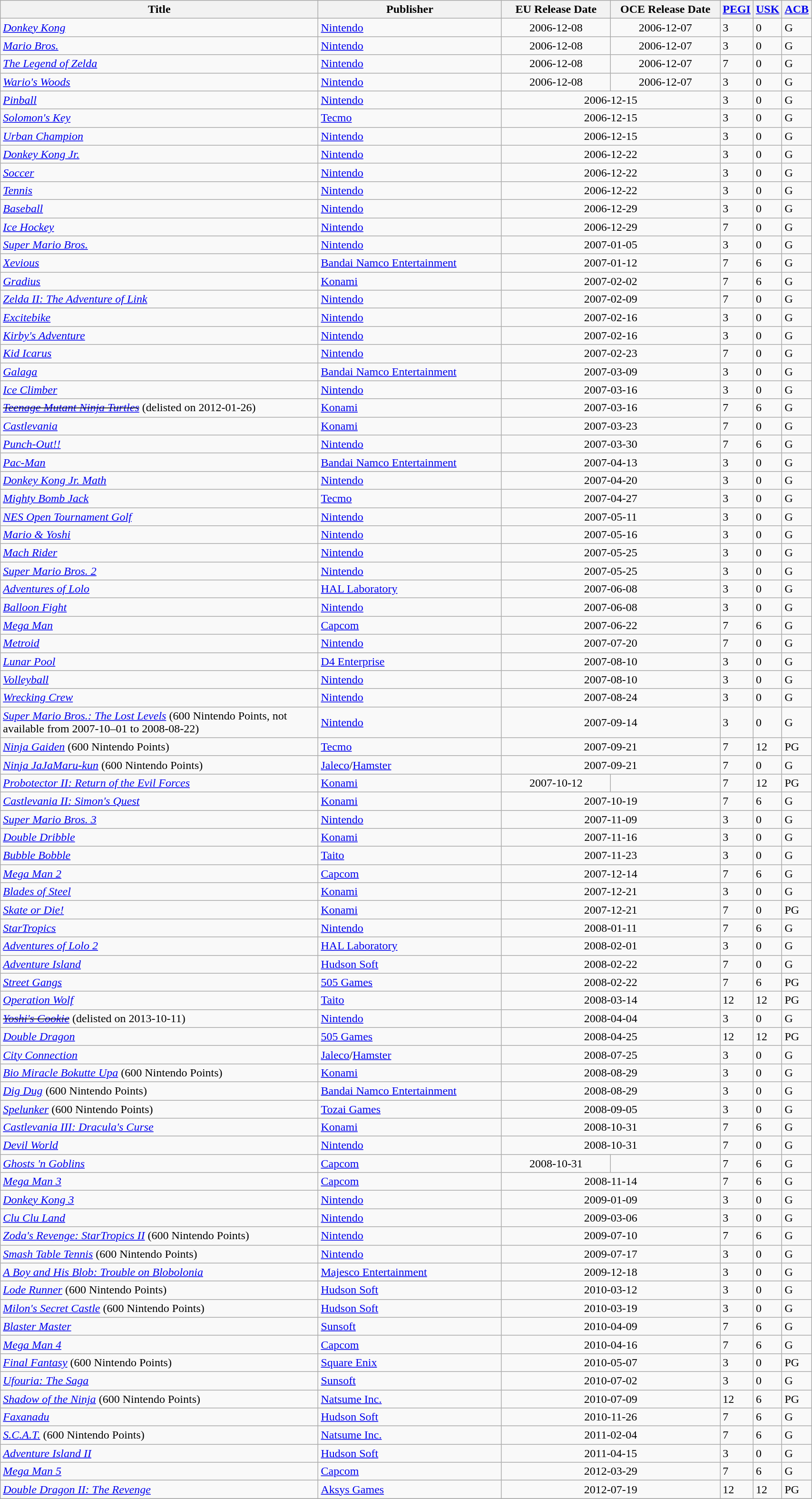<table class="wikitable sortable" style="width:90%">
<tr>
<th width="45%">Title</th>
<th width="25%">Publisher</th>
<th width="15%">EU Release Date</th>
<th width="15%">OCE Release Date</th>
<th width="5%"><a href='#'>PEGI</a></th>
<th width="5%"><a href='#'>USK</a></th>
<th width="5%"><a href='#'>ACB</a></th>
</tr>
<tr>
<td><em><a href='#'>Donkey Kong</a></em></td>
<td><a href='#'>Nintendo</a></td>
<td align="center">2006-12-08</td>
<td align="center">2006-12-07</td>
<td>3</td>
<td>0</td>
<td>G</td>
</tr>
<tr>
<td><em><a href='#'>Mario Bros.</a></em></td>
<td><a href='#'>Nintendo</a></td>
<td align="center">2006-12-08</td>
<td align="center">2006-12-07</td>
<td>3</td>
<td>0</td>
<td>G</td>
</tr>
<tr>
<td><em><a href='#'>The Legend of Zelda</a></em></td>
<td><a href='#'>Nintendo</a></td>
<td align="center">2006-12-08</td>
<td align="center">2006-12-07</td>
<td>7</td>
<td>0</td>
<td>G</td>
</tr>
<tr>
<td><em><a href='#'>Wario's Woods</a></em></td>
<td><a href='#'>Nintendo</a></td>
<td align="center">2006-12-08</td>
<td align="center">2006-12-07</td>
<td>3</td>
<td>0</td>
<td>G</td>
</tr>
<tr>
<td><em><a href='#'>Pinball</a></em></td>
<td><a href='#'>Nintendo</a></td>
<td colspan="2" align="center">2006-12-15</td>
<td>3</td>
<td>0</td>
<td>G</td>
</tr>
<tr>
<td><em><a href='#'>Solomon's Key</a></em></td>
<td><a href='#'>Tecmo</a></td>
<td colspan="2" align="center">2006-12-15</td>
<td>3</td>
<td>0</td>
<td>G</td>
</tr>
<tr>
<td><em><a href='#'>Urban Champion</a></em></td>
<td><a href='#'>Nintendo</a></td>
<td colspan="2" align="center">2006-12-15</td>
<td>3</td>
<td>0</td>
<td>G</td>
</tr>
<tr>
<td><em><a href='#'>Donkey Kong Jr.</a></em></td>
<td><a href='#'>Nintendo</a></td>
<td colspan="2" align="center">2006-12-22</td>
<td>3</td>
<td>0</td>
<td>G</td>
</tr>
<tr>
<td><em><a href='#'>Soccer</a></em></td>
<td><a href='#'>Nintendo</a></td>
<td colspan="2" align="center">2006-12-22</td>
<td>3</td>
<td>0</td>
<td>G</td>
</tr>
<tr>
<td><em><a href='#'>Tennis</a></em></td>
<td><a href='#'>Nintendo</a></td>
<td colspan="2" align="center">2006-12-22</td>
<td>3</td>
<td>0</td>
<td>G</td>
</tr>
<tr>
<td><em><a href='#'>Baseball</a></em></td>
<td><a href='#'>Nintendo</a></td>
<td colspan="2" align="center">2006-12-29</td>
<td>3</td>
<td>0</td>
<td>G</td>
</tr>
<tr>
<td><em><a href='#'>Ice Hockey</a></em></td>
<td><a href='#'>Nintendo</a></td>
<td colspan="2" align="center">2006-12-29</td>
<td>7</td>
<td>0</td>
<td>G</td>
</tr>
<tr>
<td><em><a href='#'>Super Mario Bros.</a></em></td>
<td><a href='#'>Nintendo</a></td>
<td colspan="2" align="center">2007-01-05</td>
<td>3</td>
<td>0</td>
<td>G</td>
</tr>
<tr>
<td><em><a href='#'>Xevious</a></em></td>
<td><a href='#'>Bandai Namco Entertainment</a></td>
<td colspan="2" align="center">2007-01-12</td>
<td>7</td>
<td>6</td>
<td>G</td>
</tr>
<tr>
<td><em><a href='#'>Gradius</a></em></td>
<td><a href='#'>Konami</a></td>
<td colspan="2" align="center">2007-02-02</td>
<td>7</td>
<td>6</td>
<td>G</td>
</tr>
<tr>
<td><em><a href='#'>Zelda II: The Adventure of Link</a></em></td>
<td><a href='#'>Nintendo</a></td>
<td colspan="2" align="center">2007-02-09</td>
<td>7</td>
<td>0</td>
<td>G</td>
</tr>
<tr>
<td><em><a href='#'>Excitebike</a></em></td>
<td><a href='#'>Nintendo</a></td>
<td colspan="2" align="center">2007-02-16</td>
<td>3</td>
<td>0</td>
<td>G</td>
</tr>
<tr>
<td><em><a href='#'>Kirby's Adventure</a></em></td>
<td><a href='#'>Nintendo</a></td>
<td colspan="2" align="center">2007-02-16</td>
<td>3</td>
<td>0</td>
<td>G</td>
</tr>
<tr>
<td><em><a href='#'>Kid Icarus</a></em></td>
<td><a href='#'>Nintendo</a></td>
<td colspan="2" align="center">2007-02-23</td>
<td>7</td>
<td>0</td>
<td>G</td>
</tr>
<tr>
<td><em><a href='#'>Galaga</a></em></td>
<td><a href='#'>Bandai Namco Entertainment</a></td>
<td colspan="2" align="center">2007-03-09</td>
<td>3</td>
<td>0</td>
<td>G</td>
</tr>
<tr>
<td><em><a href='#'>Ice Climber</a></em></td>
<td><a href='#'>Nintendo</a></td>
<td colspan="2" align="center">2007-03-16</td>
<td>3</td>
<td>0</td>
<td>G</td>
</tr>
<tr>
<td><s><em><a href='#'>Teenage Mutant Ninja Turtles</a></em></s> (delisted on 2012-01-26)</td>
<td><a href='#'>Konami</a></td>
<td colspan="2" align="center">2007-03-16</td>
<td>7</td>
<td>6</td>
<td>G</td>
</tr>
<tr>
<td><em><a href='#'>Castlevania</a></em></td>
<td><a href='#'>Konami</a></td>
<td colspan="2" align="center">2007-03-23</td>
<td>7</td>
<td>0</td>
<td>G</td>
</tr>
<tr>
<td><em><a href='#'>Punch-Out!!</a></em></td>
<td><a href='#'>Nintendo</a></td>
<td colspan="2" align="center">2007-03-30</td>
<td>7</td>
<td>6</td>
<td>G</td>
</tr>
<tr>
<td><em><a href='#'>Pac-Man</a></em></td>
<td><a href='#'>Bandai Namco Entertainment</a></td>
<td colspan="2" align="center">2007-04-13</td>
<td>3</td>
<td>0</td>
<td>G</td>
</tr>
<tr>
<td><em><a href='#'>Donkey Kong Jr. Math</a></em></td>
<td><a href='#'>Nintendo</a></td>
<td colspan="2" align="center">2007-04-20</td>
<td>3</td>
<td>0</td>
<td>G</td>
</tr>
<tr>
<td><em><a href='#'>Mighty Bomb Jack</a></em></td>
<td><a href='#'>Tecmo</a></td>
<td colspan="2" align="center">2007-04-27</td>
<td>3</td>
<td>0</td>
<td>G</td>
</tr>
<tr>
<td><em><a href='#'>NES Open Tournament Golf</a></em></td>
<td><a href='#'>Nintendo</a></td>
<td colspan="2" align="center">2007-05-11</td>
<td>3</td>
<td>0</td>
<td>G</td>
</tr>
<tr>
<td><em><a href='#'>Mario & Yoshi</a></em></td>
<td><a href='#'>Nintendo</a></td>
<td colspan="2" align="center">2007-05-16</td>
<td>3</td>
<td>0</td>
<td>G</td>
</tr>
<tr>
<td><em><a href='#'>Mach Rider</a></em></td>
<td><a href='#'>Nintendo</a></td>
<td colspan="2" align="center">2007-05-25</td>
<td>3</td>
<td>0</td>
<td>G</td>
</tr>
<tr>
<td><em><a href='#'>Super Mario Bros. 2</a></em></td>
<td><a href='#'>Nintendo</a></td>
<td colspan="2" align="center">2007-05-25</td>
<td>3</td>
<td>0</td>
<td>G</td>
</tr>
<tr>
<td><em><a href='#'>Adventures of Lolo</a></em></td>
<td><a href='#'>HAL Laboratory</a></td>
<td colspan="2" align="center">2007-06-08</td>
<td>3</td>
<td>0</td>
<td>G</td>
</tr>
<tr>
<td><em><a href='#'>Balloon Fight</a></em></td>
<td><a href='#'>Nintendo</a></td>
<td colspan="2" align="center">2007-06-08</td>
<td>3</td>
<td>0</td>
<td>G</td>
</tr>
<tr>
<td><em><a href='#'>Mega Man</a></em></td>
<td><a href='#'>Capcom</a></td>
<td colspan="2" align="center">2007-06-22</td>
<td>7</td>
<td>6</td>
<td>G</td>
</tr>
<tr>
<td><em><a href='#'>Metroid</a></em></td>
<td><a href='#'>Nintendo</a></td>
<td colspan="2" align="center">2007-07-20</td>
<td>7</td>
<td>0</td>
<td>G</td>
</tr>
<tr>
<td><em><a href='#'>Lunar Pool</a></em></td>
<td><a href='#'>D4 Enterprise</a></td>
<td colspan="2" align="center">2007-08-10</td>
<td>3</td>
<td>0</td>
<td>G</td>
</tr>
<tr>
<td><em><a href='#'>Volleyball</a></em></td>
<td><a href='#'>Nintendo</a></td>
<td colspan="2" align="center">2007-08-10</td>
<td>3</td>
<td>0</td>
<td>G</td>
</tr>
<tr>
<td><em><a href='#'>Wrecking Crew</a></em></td>
<td><a href='#'>Nintendo</a></td>
<td colspan="2" align="center">2007-08-24</td>
<td>3</td>
<td>0</td>
<td>G</td>
</tr>
<tr>
<td><em><a href='#'>Super Mario Bros.: The Lost Levels</a></em> (600 Nintendo Points, not available from 2007-10–01 to 2008-08-22)</td>
<td><a href='#'>Nintendo</a></td>
<td colspan="2" align="center">2007-09-14</td>
<td>3</td>
<td>0</td>
<td>G</td>
</tr>
<tr>
<td><em><a href='#'>Ninja Gaiden</a></em> (600 Nintendo Points)</td>
<td><a href='#'>Tecmo</a></td>
<td colspan="2" align="center">2007-09-21</td>
<td>7</td>
<td>12</td>
<td>PG</td>
</tr>
<tr>
<td><em><a href='#'>Ninja JaJaMaru-kun</a></em> (600 Nintendo Points)</td>
<td><a href='#'>Jaleco</a>/<a href='#'>Hamster</a></td>
<td colspan="2" align="center">2007-09-21</td>
<td>7</td>
<td>0</td>
<td>G</td>
</tr>
<tr>
<td><em><a href='#'>Probotector II: Return of the Evil Forces</a></em></td>
<td><a href='#'>Konami</a></td>
<td align="center">2007-10-12</td>
<td></td>
<td>7</td>
<td>12</td>
<td>PG</td>
</tr>
<tr>
<td><em><a href='#'>Castlevania II: Simon's Quest</a></em></td>
<td><a href='#'>Konami</a></td>
<td colspan="2" align="center">2007-10-19</td>
<td>7</td>
<td>6</td>
<td>G</td>
</tr>
<tr>
<td><em><a href='#'>Super Mario Bros. 3</a></em></td>
<td><a href='#'>Nintendo</a></td>
<td colspan="2" align="center">2007-11-09</td>
<td>3</td>
<td>0</td>
<td>G</td>
</tr>
<tr>
<td><em><a href='#'>Double Dribble</a></em></td>
<td><a href='#'>Konami</a></td>
<td colspan="2" align="center">2007-11-16</td>
<td>3</td>
<td>0</td>
<td>G</td>
</tr>
<tr>
<td><em><a href='#'>Bubble Bobble</a></em></td>
<td><a href='#'>Taito</a></td>
<td colspan="2" align="center">2007-11-23</td>
<td>3</td>
<td>0</td>
<td>G</td>
</tr>
<tr>
<td><em><a href='#'>Mega Man 2</a></em></td>
<td><a href='#'>Capcom</a></td>
<td colspan="2" align="center">2007-12-14</td>
<td>7</td>
<td>6</td>
<td>G</td>
</tr>
<tr>
<td><em><a href='#'>Blades of Steel</a></em></td>
<td><a href='#'>Konami</a></td>
<td colspan="2" align="center">2007-12-21</td>
<td>3</td>
<td>0</td>
<td>G</td>
</tr>
<tr>
<td><em><a href='#'>Skate or Die!</a></em></td>
<td><a href='#'>Konami</a></td>
<td colspan="2" align="center">2007-12-21</td>
<td>7</td>
<td>0</td>
<td>PG</td>
</tr>
<tr>
<td><em><a href='#'>StarTropics</a></em></td>
<td><a href='#'>Nintendo</a></td>
<td colspan="2" align="center">2008-01-11</td>
<td>7</td>
<td>6</td>
<td>G</td>
</tr>
<tr>
<td><em><a href='#'>Adventures of Lolo 2</a></em></td>
<td><a href='#'>HAL Laboratory</a></td>
<td colspan="2" align="center">2008-02-01</td>
<td>3</td>
<td>0</td>
<td>G</td>
</tr>
<tr>
<td><em><a href='#'>Adventure Island</a></em></td>
<td><a href='#'>Hudson Soft</a></td>
<td colspan="2" align="center">2008-02-22</td>
<td>7</td>
<td>0</td>
<td>G</td>
</tr>
<tr>
<td><em><a href='#'>Street Gangs</a></em></td>
<td><a href='#'>505 Games</a></td>
<td colspan="2" align="center">2008-02-22</td>
<td>7</td>
<td>6</td>
<td>PG</td>
</tr>
<tr>
<td><em><a href='#'>Operation Wolf</a></em></td>
<td><a href='#'>Taito</a></td>
<td colspan="2" align="center">2008-03-14</td>
<td>12</td>
<td>12</td>
<td>PG</td>
</tr>
<tr>
<td><s><em><a href='#'>Yoshi's Cookie</a></em></s> (delisted on 2013-10-11)</td>
<td><a href='#'>Nintendo</a></td>
<td colspan="2" align="center">2008-04-04</td>
<td>3</td>
<td>0</td>
<td>G</td>
</tr>
<tr>
<td><em><a href='#'>Double Dragon</a></em></td>
<td><a href='#'>505 Games</a></td>
<td colspan="2" align="center">2008-04-25</td>
<td>12</td>
<td>12</td>
<td>PG</td>
</tr>
<tr>
<td><em><a href='#'>City Connection</a></em></td>
<td><a href='#'>Jaleco</a>/<a href='#'>Hamster</a></td>
<td colspan="2" align="center">2008-07-25</td>
<td>3</td>
<td>0</td>
<td>G</td>
</tr>
<tr>
<td><em><a href='#'>Bio Miracle Bokutte Upa</a></em> (600 Nintendo Points)</td>
<td><a href='#'>Konami</a></td>
<td colspan="2" align="center">2008-08-29</td>
<td>3</td>
<td>0</td>
<td>G</td>
</tr>
<tr>
<td><em><a href='#'>Dig Dug</a></em> (600 Nintendo Points)</td>
<td><a href='#'>Bandai Namco Entertainment</a></td>
<td colspan="2" align="center">2008-08-29</td>
<td>3</td>
<td>0</td>
<td>G</td>
</tr>
<tr>
<td><em><a href='#'>Spelunker</a></em> (600 Nintendo Points)</td>
<td><a href='#'>Tozai Games</a></td>
<td colspan="2" align="center">2008-09-05</td>
<td>3</td>
<td>0</td>
<td>G</td>
</tr>
<tr>
<td><em><a href='#'>Castlevania III: Dracula's Curse</a></em></td>
<td><a href='#'>Konami</a></td>
<td colspan="2" align="center">2008-10-31</td>
<td>7</td>
<td>6</td>
<td>G</td>
</tr>
<tr>
<td><em><a href='#'>Devil World</a></em></td>
<td><a href='#'>Nintendo</a></td>
<td colspan="2" align="center">2008-10-31</td>
<td>7</td>
<td>0</td>
<td>G</td>
</tr>
<tr>
<td><em><a href='#'>Ghosts 'n Goblins</a></em></td>
<td><a href='#'>Capcom</a></td>
<td align="center">2008-10-31</td>
<td></td>
<td>7</td>
<td>6</td>
<td>G</td>
</tr>
<tr>
<td><em><a href='#'>Mega Man 3</a></em></td>
<td><a href='#'>Capcom</a></td>
<td colspan="2" align="center">2008-11-14</td>
<td>7</td>
<td>6</td>
<td>G</td>
</tr>
<tr>
<td><em><a href='#'>Donkey Kong 3</a></em></td>
<td><a href='#'>Nintendo</a></td>
<td colspan="2" align="center">2009-01-09</td>
<td>3</td>
<td>0</td>
<td>G</td>
</tr>
<tr>
<td><em><a href='#'>Clu Clu Land</a></em></td>
<td><a href='#'>Nintendo</a></td>
<td colspan="2" align="center">2009-03-06</td>
<td>3</td>
<td>0</td>
<td>G</td>
</tr>
<tr>
<td><em><a href='#'>Zoda's Revenge: StarTropics II</a></em> (600 Nintendo Points)</td>
<td><a href='#'>Nintendo</a></td>
<td colspan="2" align="center">2009-07-10</td>
<td>7</td>
<td>6</td>
<td>G</td>
</tr>
<tr>
<td><em><a href='#'>Smash Table Tennis</a></em> (600 Nintendo Points)</td>
<td><a href='#'>Nintendo</a></td>
<td colspan="2" align="center">2009-07-17</td>
<td>3</td>
<td>0</td>
<td>G</td>
</tr>
<tr>
<td><em><a href='#'>A Boy and His Blob: Trouble on Blobolonia</a></em></td>
<td><a href='#'>Majesco Entertainment</a></td>
<td colspan="2" align="center">2009-12-18</td>
<td>3</td>
<td>0</td>
<td>G</td>
</tr>
<tr>
<td><em><a href='#'>Lode Runner</a></em> (600 Nintendo Points)</td>
<td><a href='#'>Hudson Soft</a></td>
<td colspan="2" align="center">2010-03-12</td>
<td>3</td>
<td>0</td>
<td>G</td>
</tr>
<tr>
<td><em><a href='#'>Milon's Secret Castle</a></em> (600 Nintendo Points)</td>
<td><a href='#'>Hudson Soft</a></td>
<td colspan="2" align="center">2010-03-19</td>
<td>3</td>
<td>0</td>
<td>G</td>
</tr>
<tr>
<td><em><a href='#'>Blaster Master</a></em></td>
<td><a href='#'>Sunsoft</a></td>
<td colspan="2" align="center">2010-04-09</td>
<td>7</td>
<td>6</td>
<td>G</td>
</tr>
<tr>
<td><em><a href='#'>Mega Man 4</a></em></td>
<td><a href='#'>Capcom</a></td>
<td colspan="2" align="center">2010-04-16</td>
<td>7</td>
<td>6</td>
<td>G</td>
</tr>
<tr>
<td><em><a href='#'>Final Fantasy</a></em> (600 Nintendo Points)</td>
<td><a href='#'>Square Enix</a></td>
<td colspan="2" align="center">2010-05-07</td>
<td>3</td>
<td>0</td>
<td>PG</td>
</tr>
<tr>
<td><em><a href='#'>Ufouria: The Saga</a></em></td>
<td><a href='#'>Sunsoft</a></td>
<td colspan="2" align="center">2010-07-02</td>
<td>3</td>
<td>0</td>
<td>G</td>
</tr>
<tr>
<td><em><a href='#'>Shadow of the Ninja</a></em> (600 Nintendo Points)</td>
<td><a href='#'>Natsume Inc.</a></td>
<td colspan="2" align="center">2010-07-09</td>
<td>12</td>
<td>6</td>
<td>PG</td>
</tr>
<tr>
<td><em><a href='#'>Faxanadu</a></em></td>
<td><a href='#'>Hudson Soft</a></td>
<td colspan="2" align="center">2010-11-26</td>
<td>7</td>
<td>6</td>
<td>G</td>
</tr>
<tr>
<td><em><a href='#'>S.C.A.T.</a></em> (600 Nintendo Points)</td>
<td><a href='#'>Natsume Inc.</a></td>
<td colspan="2" align="center">2011-02-04</td>
<td>7</td>
<td>6</td>
<td>G</td>
</tr>
<tr>
<td><em><a href='#'>Adventure Island II</a></em></td>
<td><a href='#'>Hudson Soft</a></td>
<td colspan="2" align="center">2011-04-15</td>
<td>3</td>
<td>0</td>
<td>G</td>
</tr>
<tr>
<td><em><a href='#'>Mega Man 5</a></em></td>
<td><a href='#'>Capcom</a></td>
<td colspan="2" align="center">2012-03-29</td>
<td>7</td>
<td>6</td>
<td>G</td>
</tr>
<tr>
<td><em><a href='#'>Double Dragon II: The Revenge</a></em></td>
<td><a href='#'>Aksys Games</a></td>
<td colspan="2" align="center">2012-07-19</td>
<td>12</td>
<td>12</td>
<td>PG</td>
</tr>
<tr>
</tr>
</table>
